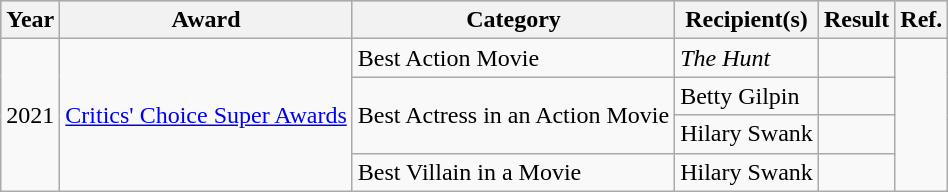<table class="wikitable sortable">
<tr style="background:#ccc; text-align:center;">
<th>Year</th>
<th>Award</th>
<th>Category</th>
<th>Recipient(s)</th>
<th>Result</th>
<th class="unsortable">Ref.</th>
</tr>
<tr>
<td rowspan="4">2021</td>
<td rowspan="4"><a href='#'>Critics' Choice Super Awards</a></td>
<td>Best Action Movie</td>
<td><em>The Hunt</em></td>
<td></td>
<td style="text-align:center"; rowspan="4"></td>
</tr>
<tr>
<td rowspan="2">Best Actress in an Action Movie</td>
<td>Betty Gilpin</td>
<td></td>
</tr>
<tr>
<td>Hilary Swank</td>
<td></td>
</tr>
<tr>
<td>Best Villain in a Movie</td>
<td>Hilary Swank</td>
<td></td>
</tr>
</table>
